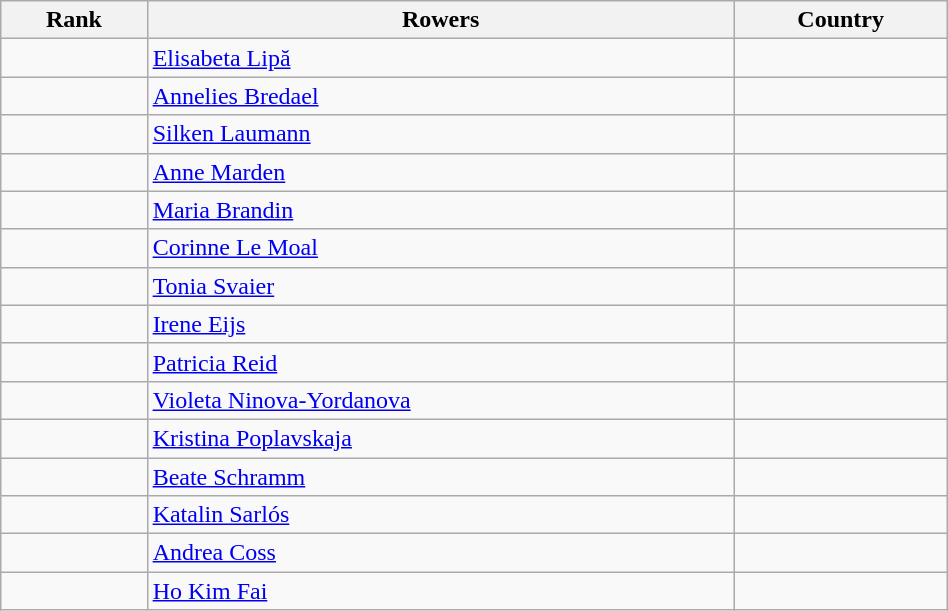<table class="wikitable" width=50%>
<tr>
<th>Rank</th>
<th>Rowers</th>
<th>Country</th>
</tr>
<tr>
<td></td>
<td><a href='#'>Elisabeta Lipă</a></td>
<td></td>
</tr>
<tr>
<td></td>
<td><a href='#'>Annelies Bredael</a></td>
<td></td>
</tr>
<tr>
<td></td>
<td><a href='#'>Silken Laumann</a></td>
<td></td>
</tr>
<tr>
<td></td>
<td><a href='#'>Anne Marden</a></td>
<td></td>
</tr>
<tr>
<td></td>
<td><a href='#'>Maria Brandin</a></td>
<td></td>
</tr>
<tr>
<td></td>
<td><a href='#'>Corinne Le Moal</a></td>
<td></td>
</tr>
<tr>
<td></td>
<td><a href='#'>Tonia Svaier</a></td>
<td></td>
</tr>
<tr>
<td></td>
<td><a href='#'>Irene Eijs</a></td>
<td></td>
</tr>
<tr>
<td></td>
<td><a href='#'>Patricia Reid</a></td>
<td></td>
</tr>
<tr>
<td></td>
<td><a href='#'>Violeta Ninova-Yordanova</a></td>
<td></td>
</tr>
<tr>
<td></td>
<td><a href='#'>Kristina Poplavskaja</a></td>
<td></td>
</tr>
<tr>
<td></td>
<td><a href='#'>Beate Schramm</a></td>
<td></td>
</tr>
<tr>
<td></td>
<td><a href='#'>Katalin Sarlós</a></td>
<td></td>
</tr>
<tr>
<td></td>
<td><a href='#'>Andrea Coss</a></td>
<td></td>
</tr>
<tr>
<td></td>
<td><a href='#'>Ho Kim Fai</a></td>
<td></td>
</tr>
</table>
